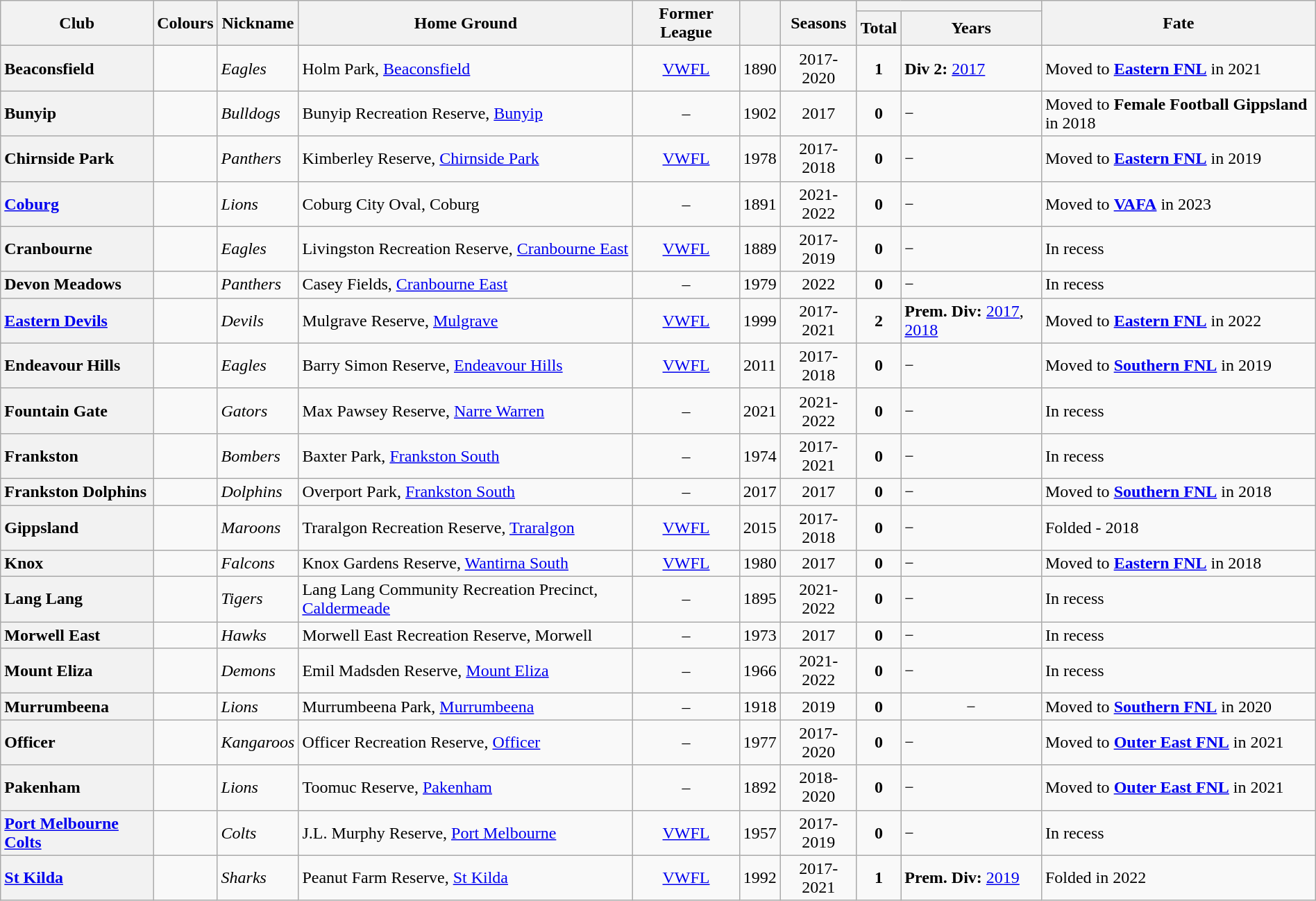<table class="wikitable sortable" style="text-align:center; width:100%">
<tr>
<th rowspan="2">Club</th>
<th rowspan="2" class="unsortable">Colours</th>
<th rowspan="2">Nickname</th>
<th rowspan="2">Home Ground</th>
<th rowspan="2">Former League</th>
<th rowspan="2"></th>
<th rowspan="2">Seasons</th>
<th colspan="2"></th>
<th rowspan="2">Fate</th>
</tr>
<tr>
<th>Total</th>
<th>Years</th>
</tr>
<tr>
<th style="text-align:left">Beaconsfield</th>
<td></td>
<td align="left"><em>Eagles</em></td>
<td align=left>Holm Park, <a href='#'>Beaconsfield</a></td>
<td><a href='#'>VWFL</a></td>
<td align="centre">1890</td>
<td>2017-2020</td>
<td style="text-align:center;"><strong>1</strong></td>
<td align=left><strong>Div 2:</strong> <a href='#'>2017</a></td>
<td align=left>Moved to <a href='#'><strong>Eastern FNL</strong></a> in 2021</td>
</tr>
<tr>
<th style="text-align:left">Bunyip</th>
<td></td>
<td align="left"><em>Bulldogs</em></td>
<td align=left>Bunyip Recreation Reserve, <a href='#'>Bunyip</a></td>
<td>–</td>
<td align="centre">1902</td>
<td>2017</td>
<td style="text-align:center;"><strong>0</strong></td>
<td align=left>−</td>
<td align=left>Moved to <strong>Female Football Gippsland</strong> in 2018</td>
</tr>
<tr>
<th style="text-align:left">Chirnside Park</th>
<td></td>
<td align="left"><em>Panthers</em></td>
<td align=left>Kimberley Reserve, <a href='#'>Chirnside Park</a></td>
<td><a href='#'>VWFL</a></td>
<td align="centre">1978</td>
<td>2017-2018</td>
<td style="text-align:center;"><strong>0</strong></td>
<td align=left>−</td>
<td align=left>Moved to <a href='#'><strong>Eastern FNL</strong></a> in 2019</td>
</tr>
<tr>
<th style="text-align:left"><a href='#'>Coburg</a></th>
<td></td>
<td align="left"><em>Lions</em></td>
<td align=left>Coburg City Oval, Coburg</td>
<td>–</td>
<td align="centre">1891</td>
<td>2021-2022</td>
<td style="text-align:center;"><strong>0</strong></td>
<td align=left>−</td>
<td align=left>Moved to <a href='#'><strong>VAFA</strong></a> in 2023</td>
</tr>
<tr>
<th style="text-align:left">Cranbourne</th>
<td></td>
<td align="left"><em>Eagles</em></td>
<td align=left>Livingston Recreation Reserve, <a href='#'>Cranbourne East</a></td>
<td><a href='#'>VWFL</a></td>
<td align="centre">1889</td>
<td>2017-2019</td>
<td style="text-align:center;"><strong>0</strong></td>
<td align=left>−</td>
<td align=left>In recess</td>
</tr>
<tr>
<th style="text-align:left">Devon Meadows</th>
<td></td>
<td style="text-align:left"><em>Panthers</em></td>
<td align=left>Casey Fields, <a href='#'>Cranbourne East</a></td>
<td>–</td>
<td>1979</td>
<td>2022</td>
<td><strong>0</strong></td>
<td align=left>−</td>
<td align=left>In recess</td>
</tr>
<tr>
<th style="text-align:left"><a href='#'>Eastern Devils</a></th>
<td></td>
<td align="left"><em>Devils</em></td>
<td align=left>Mulgrave Reserve, <a href='#'>Mulgrave</a></td>
<td><a href='#'>VWFL</a></td>
<td align="centre">1999</td>
<td>2017-2021</td>
<td style="text-align:center;"><strong>2</strong></td>
<td align=left><strong>Prem. Div:</strong> <a href='#'>2017</a>, <a href='#'>2018</a></td>
<td align=left>Moved to <a href='#'><strong>Eastern FNL</strong></a> in 2022</td>
</tr>
<tr>
<th style="text-align:left">Endeavour Hills</th>
<td></td>
<td align="left"><em>Eagles</em></td>
<td align=left>Barry Simon Reserve, <a href='#'>Endeavour Hills</a></td>
<td><a href='#'>VWFL</a></td>
<td align="centre">2011</td>
<td>2017-2018</td>
<td style="text-align:center;"><strong>0</strong></td>
<td align=left>−</td>
<td align=left>Moved to <a href='#'><strong>Southern FNL</strong></a> in 2019</td>
</tr>
<tr>
<th style="text-align:left">Fountain Gate</th>
<td></td>
<td style="text-align:left"><em>Gators</em></td>
<td align=left>Max Pawsey Reserve, <a href='#'>Narre Warren</a></td>
<td>–</td>
<td>2021</td>
<td>2021-2022</td>
<td><strong>0</strong></td>
<td align=left>−</td>
<td align=left>In recess</td>
</tr>
<tr>
<th style="text-align:left">Frankston</th>
<td></td>
<td align="left"><em>Bombers</em></td>
<td align=left>Baxter Park, <a href='#'>Frankston South</a></td>
<td>–</td>
<td align="centre">1974</td>
<td>2017-2021</td>
<td style="text-align:center;"><strong>0</strong></td>
<td align=left>−</td>
<td align=left>In recess</td>
</tr>
<tr>
<th style="text-align:left">Frankston Dolphins</th>
<td></td>
<td align="left"><em>Dolphins</em></td>
<td align=left>Overport Park, <a href='#'>Frankston South</a></td>
<td>–</td>
<td align="centre">2017</td>
<td>2017</td>
<td style="text-align:center;"><strong>0</strong></td>
<td align=left>−</td>
<td align=left>Moved to <a href='#'><strong>Southern FNL</strong></a> in 2018</td>
</tr>
<tr>
<th style="text-align:left">Gippsland</th>
<td></td>
<td align="left"><em>Maroons</em></td>
<td align=left>Traralgon Recreation Reserve, <a href='#'>Traralgon</a></td>
<td><a href='#'>VWFL</a></td>
<td align="centre">2015</td>
<td>2017-2018</td>
<td style="text-align:center;"><strong>0</strong></td>
<td align=left>−</td>
<td align=left>Folded - 2018</td>
</tr>
<tr>
<th style="text-align:left">Knox</th>
<td></td>
<td align="left"><em>Falcons</em></td>
<td align=left>Knox Gardens Reserve, <a href='#'>Wantirna South</a></td>
<td><a href='#'>VWFL</a></td>
<td align="centre">1980</td>
<td>2017</td>
<td style="text-align:center;"><strong>0</strong></td>
<td align=left>−</td>
<td align=left>Moved to <a href='#'><strong>Eastern FNL</strong></a> in 2018</td>
</tr>
<tr>
<th style="text-align:left">Lang Lang</th>
<td></td>
<td align="left"><em>Tigers</em></td>
<td align=left>Lang Lang Community Recreation Precinct, <a href='#'>Caldermeade</a></td>
<td>–</td>
<td>1895</td>
<td>2021-2022</td>
<td><strong>0</strong></td>
<td align=left>−</td>
<td align=left>In recess</td>
</tr>
<tr>
<th style="text-align:left">Morwell East</th>
<td></td>
<td align="left"><em>Hawks</em></td>
<td align=left>Morwell East Recreation Reserve, Morwell</td>
<td>–</td>
<td>1973</td>
<td>2017</td>
<td><strong>0</strong></td>
<td align=left>−</td>
<td align=left>In recess</td>
</tr>
<tr>
<th style="text-align:left">Mount Eliza</th>
<td></td>
<td align="left"><em>Demons</em></td>
<td align=left>Emil Madsden Reserve, <a href='#'>Mount Eliza</a></td>
<td>–</td>
<td>1966</td>
<td>2021-2022</td>
<td><strong>0</strong></td>
<td align=left>−</td>
<td align=left>In recess</td>
</tr>
<tr>
<th style="text-align:left">Murrumbeena</th>
<td></td>
<td align="left"><em>Lions</em></td>
<td align=left>Murrumbeena Park, <a href='#'>Murrumbeena</a></td>
<td>–</td>
<td align="centre">1918</td>
<td>2019</td>
<td style="text-align:center;"><strong>0</strong></td>
<td style="text-align:center;">−</td>
<td align=left>Moved to <a href='#'><strong>Southern FNL</strong></a> in 2020</td>
</tr>
<tr>
<th style="text-align:left">Officer</th>
<td></td>
<td align="left"><em>Kangaroos</em></td>
<td align=left>Officer Recreation Reserve, <a href='#'>Officer</a></td>
<td>–</td>
<td align="centre">1977</td>
<td>2017-2020</td>
<td style="text-align:center;"><strong>0</strong></td>
<td align=left>−</td>
<td align=left>Moved to <a href='#'><strong>Outer East FNL</strong></a> in 2021</td>
</tr>
<tr>
<th style="text-align:left">Pakenham</th>
<td></td>
<td align="left"><em>Lions</em></td>
<td align=left>Toomuc Reserve, <a href='#'>Pakenham</a></td>
<td>–</td>
<td align="centre">1892</td>
<td>2018-2020</td>
<td style="text-align:center;"><strong>0</strong></td>
<td align=left>−</td>
<td align=left>Moved to <a href='#'><strong>Outer East FNL</strong></a> in 2021</td>
</tr>
<tr>
<th style="text-align:left"><a href='#'>Port Melbourne Colts</a></th>
<td></td>
<td align="left"><em>Colts</em></td>
<td align=left>J.L. Murphy Reserve, <a href='#'>Port Melbourne</a></td>
<td><a href='#'>VWFL</a></td>
<td>1957</td>
<td>2017-2019</td>
<td><strong>0</strong></td>
<td align=left>−</td>
<td align=left>In recess</td>
</tr>
<tr>
<th style="text-align:left"><a href='#'>St Kilda</a></th>
<td></td>
<td align="left"><em>Sharks</em></td>
<td align=left>Peanut Farm Reserve, <a href='#'>St Kilda</a></td>
<td><a href='#'>VWFL</a></td>
<td>1992</td>
<td>2017-2021</td>
<td><strong>1</strong></td>
<td align=left><strong>Prem. Div:</strong> <a href='#'>2019</a></td>
<td align=left>Folded in 2022</td>
</tr>
</table>
